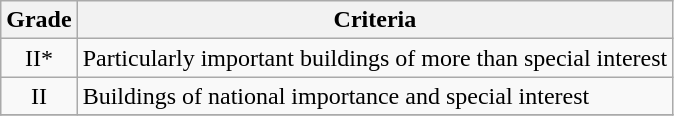<table class="wikitable" border="1">
<tr>
<th>Grade</th>
<th>Criteria</th>
</tr>
<tr>
<td align="center" >II*</td>
<td>Particularly important buildings of more than special interest</td>
</tr>
<tr>
<td align="center" >II</td>
<td>Buildings of national importance and special interest</td>
</tr>
<tr>
</tr>
</table>
